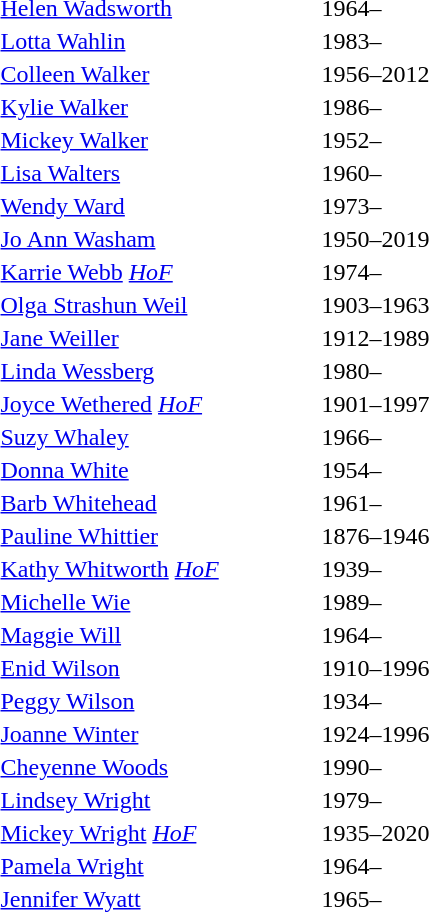<table>
<tr>
<td style="width:210px"> <a href='#'>Helen Wadsworth</a></td>
<td>1964–</td>
</tr>
<tr>
<td> <a href='#'>Lotta Wahlin</a></td>
<td>1983–</td>
</tr>
<tr>
<td> <a href='#'>Colleen Walker</a></td>
<td>1956–2012</td>
</tr>
<tr>
<td> <a href='#'>Kylie Walker</a></td>
<td>1986–</td>
</tr>
<tr>
<td> <a href='#'>Mickey Walker</a></td>
<td>1952–</td>
</tr>
<tr>
<td> <a href='#'>Lisa Walters</a></td>
<td>1960–</td>
</tr>
<tr>
<td> <a href='#'>Wendy Ward</a></td>
<td>1973–</td>
</tr>
<tr>
<td> <a href='#'>Jo Ann Washam</a></td>
<td>1950–2019</td>
</tr>
<tr>
<td> <a href='#'>Karrie Webb</a> <em><a href='#'><span>HoF</span></a></em></td>
<td>1974–</td>
</tr>
<tr>
<td> <a href='#'>Olga Strashun Weil</a></td>
<td>1903–1963</td>
</tr>
<tr>
<td> <a href='#'>Jane Weiller</a></td>
<td>1912–1989</td>
</tr>
<tr>
<td> <a href='#'>Linda Wessberg</a></td>
<td>1980–</td>
</tr>
<tr>
<td> <a href='#'>Joyce Wethered</a> <em><a href='#'><span>HoF</span></a></em></td>
<td>1901–1997</td>
</tr>
<tr>
<td> <a href='#'>Suzy Whaley</a></td>
<td>1966–</td>
</tr>
<tr>
<td> <a href='#'>Donna White</a></td>
<td>1954–</td>
</tr>
<tr>
<td> <a href='#'>Barb Whitehead</a></td>
<td>1961–</td>
</tr>
<tr>
<td> <a href='#'>Pauline Whittier</a></td>
<td>1876–1946</td>
</tr>
<tr>
<td> <a href='#'>Kathy Whitworth</a> <em><a href='#'><span>HoF</span></a></em></td>
<td>1939–</td>
</tr>
<tr>
<td> <a href='#'>Michelle Wie</a></td>
<td>1989–</td>
</tr>
<tr>
<td> <a href='#'>Maggie Will</a></td>
<td>1964–</td>
</tr>
<tr>
<td> <a href='#'>Enid Wilson</a></td>
<td>1910–1996</td>
</tr>
<tr>
<td> <a href='#'>Peggy Wilson</a></td>
<td>1934–</td>
</tr>
<tr>
<td> <a href='#'>Joanne Winter</a></td>
<td>1924–1996</td>
</tr>
<tr>
<td> <a href='#'>Cheyenne Woods</a></td>
<td>1990–</td>
</tr>
<tr>
<td> <a href='#'>Lindsey Wright</a></td>
<td>1979–</td>
</tr>
<tr>
<td> <a href='#'>Mickey Wright</a> <em><a href='#'><span>HoF</span></a></em></td>
<td>1935–2020</td>
</tr>
<tr>
<td> <a href='#'>Pamela Wright</a></td>
<td>1964–</td>
</tr>
<tr>
<td> <a href='#'>Jennifer Wyatt</a></td>
<td>1965–</td>
</tr>
</table>
